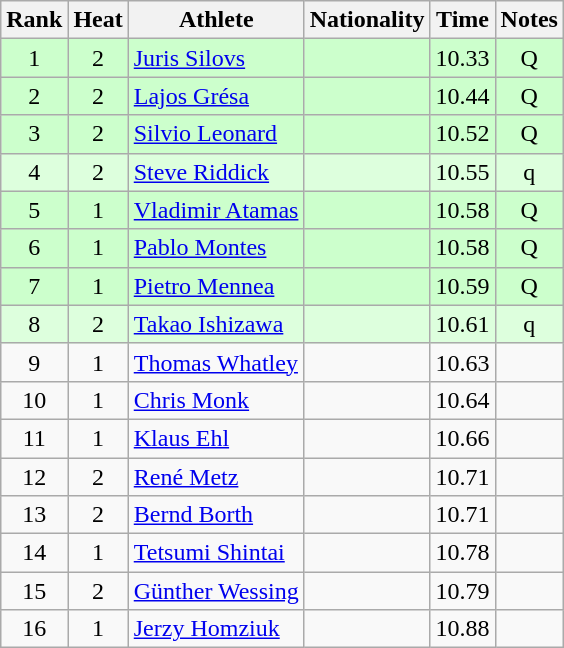<table class="wikitable sortable" style="text-align:center">
<tr>
<th>Rank</th>
<th>Heat</th>
<th>Athlete</th>
<th>Nationality</th>
<th>Time</th>
<th>Notes</th>
</tr>
<tr bgcolor=ccffcc>
<td>1</td>
<td>2</td>
<td align=left><a href='#'>Juris Silovs</a></td>
<td align=left></td>
<td>10.33</td>
<td>Q</td>
</tr>
<tr bgcolor=ccffcc>
<td>2</td>
<td>2</td>
<td align=left><a href='#'>Lajos Grésa</a></td>
<td align=left></td>
<td>10.44</td>
<td>Q</td>
</tr>
<tr bgcolor=ccffcc>
<td>3</td>
<td>2</td>
<td align=left><a href='#'>Silvio Leonard</a></td>
<td align=left></td>
<td>10.52</td>
<td>Q</td>
</tr>
<tr bgcolor=ddffdd>
<td>4</td>
<td>2</td>
<td align=left><a href='#'>Steve Riddick</a></td>
<td align=left></td>
<td>10.55</td>
<td>q</td>
</tr>
<tr bgcolor=ccffcc>
<td>5</td>
<td>1</td>
<td align=left><a href='#'>Vladimir Atamas</a></td>
<td align=left></td>
<td>10.58</td>
<td>Q</td>
</tr>
<tr bgcolor=ccffcc>
<td>6</td>
<td>1</td>
<td align=left><a href='#'>Pablo Montes</a></td>
<td align=left></td>
<td>10.58</td>
<td>Q</td>
</tr>
<tr bgcolor=ccffcc>
<td>7</td>
<td>1</td>
<td align=left><a href='#'>Pietro Mennea</a></td>
<td align=left></td>
<td>10.59</td>
<td>Q</td>
</tr>
<tr bgcolor=ddffdd>
<td>8</td>
<td>2</td>
<td align=left><a href='#'>Takao Ishizawa</a></td>
<td align=left></td>
<td>10.61</td>
<td>q</td>
</tr>
<tr>
<td>9</td>
<td>1</td>
<td align=left><a href='#'>Thomas Whatley</a></td>
<td align=left></td>
<td>10.63</td>
<td></td>
</tr>
<tr>
<td>10</td>
<td>1</td>
<td align=left><a href='#'>Chris Monk</a></td>
<td align=left></td>
<td>10.64</td>
<td></td>
</tr>
<tr>
<td>11</td>
<td>1</td>
<td align=left><a href='#'>Klaus Ehl</a></td>
<td align=left></td>
<td>10.66</td>
<td></td>
</tr>
<tr>
<td>12</td>
<td>2</td>
<td align=left><a href='#'>René Metz</a></td>
<td align=left></td>
<td>10.71</td>
<td></td>
</tr>
<tr>
<td>13</td>
<td>2</td>
<td align=left><a href='#'>Bernd Borth</a></td>
<td align=left></td>
<td>10.71</td>
<td></td>
</tr>
<tr>
<td>14</td>
<td>1</td>
<td align=left><a href='#'>Tetsumi Shintai</a></td>
<td align=left></td>
<td>10.78</td>
<td></td>
</tr>
<tr>
<td>15</td>
<td>2</td>
<td align=left><a href='#'>Günther Wessing</a></td>
<td align=left></td>
<td>10.79</td>
<td></td>
</tr>
<tr>
<td>16</td>
<td>1</td>
<td align=left><a href='#'>Jerzy Homziuk</a></td>
<td align=left></td>
<td>10.88</td>
<td></td>
</tr>
</table>
